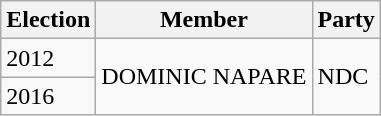<table class="wikitable">
<tr>
<th>Election</th>
<th>Member</th>
<th>Party</th>
</tr>
<tr>
<td>2012</td>
<td rowspan=2>DOMINIC NAPARE</td>
<td rowspan=2>NDC</td>
</tr>
<tr>
<td>2016</td>
</tr>
</table>
